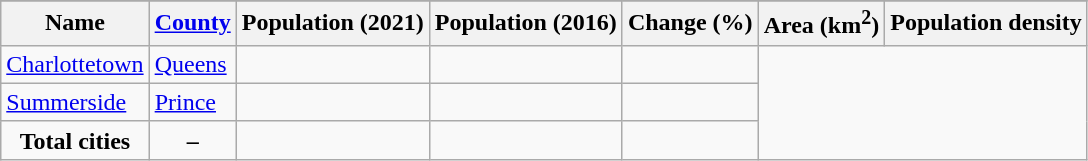<table class="wikitable sortable ">
<tr class="sorttop" align="center">
</tr>
<tr>
<th>Name</th>
<th><a href='#'>County</a></th>
<th>Population (2021)</th>
<th>Population (2016)</th>
<th>Change (%)</th>
<th>Area (km<sup>2</sup>)</th>
<th>Population density</th>
</tr>
<tr>
<td><a href='#'>Charlottetown</a></td>
<td><a href='#'>Queens</a></td>
<td></td>
<td align=right></td>
<td align=right></td>
</tr>
<tr>
<td><a href='#'>Summerside</a></td>
<td><a href='#'>Prince</a></td>
<td></td>
<td align=right></td>
<td align=right></td>
</tr>
<tr class="sortbottom">
<td align="center"><strong>Total cities</strong></td>
<td align="center"><strong>–</strong></td>
<td></td>
<td align="right" bgcolour=#f2f2f2><strong></strong></td>
<td align="right"><strong></strong></td>
</tr>
</table>
